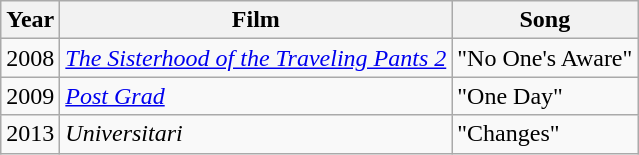<table class="wikitable">
<tr>
<th scope="col">Year</th>
<th scope="col">Film</th>
<th scope="col">Song</th>
</tr>
<tr>
<td>2008</td>
<td><em><a href='#'>The Sisterhood of the Traveling Pants 2</a></em></td>
<td>"No One's Aware"</td>
</tr>
<tr>
<td>2009</td>
<td><em><a href='#'>Post Grad</a></em></td>
<td>"One Day"</td>
</tr>
<tr>
<td>2013</td>
<td><em>Universitari</em></td>
<td>"Changes"</td>
</tr>
</table>
